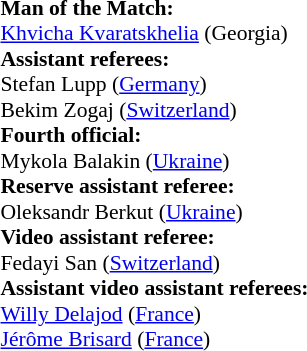<table style="width:50%;font-size:90%">
<tr>
<td><br><strong>Man of the Match:</strong>
<br><a href='#'>Khvicha Kvaratskhelia</a> (Georgia)<br><strong>Assistant referees:</strong>
<br>Stefan Lupp (<a href='#'>Germany</a>)
<br>Bekim Zogaj (<a href='#'>Switzerland</a>)
<br><strong>Fourth official:</strong>
<br>Mykola Balakin (<a href='#'>Ukraine</a>)
<br><strong>Reserve assistant referee:</strong>
<br>Oleksandr Berkut (<a href='#'>Ukraine</a>)
<br><strong>Video assistant referee:</strong>
<br>Fedayi San (<a href='#'>Switzerland</a>)
<br><strong>Assistant video assistant referees:</strong>
<br><a href='#'>Willy Delajod</a> (<a href='#'>France</a>)
<br><a href='#'>Jérôme Brisard</a> (<a href='#'>France</a>)</td>
</tr>
</table>
